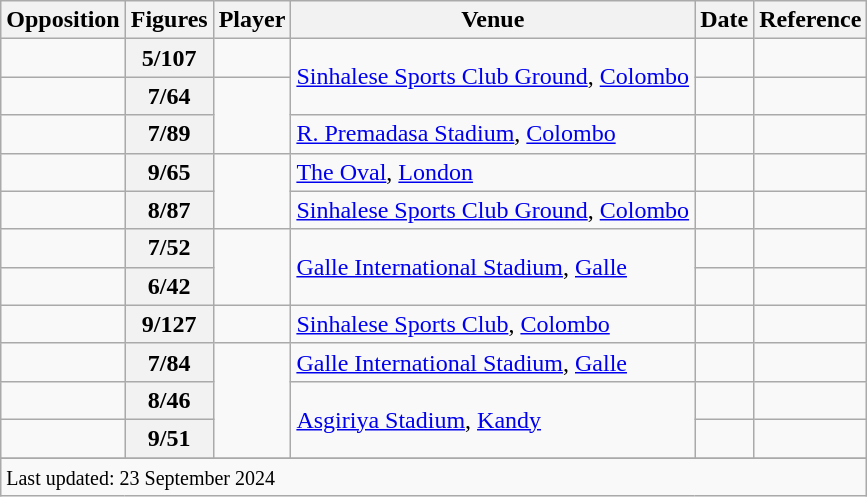<table class="wikitable plainrowheaders sortable">
<tr>
<th scope=col>Opposition</th>
<th scope=col>Figures</th>
<th scope=col>Player</th>
<th scope=col>Venue</th>
<th scope=col>Date</th>
<th scope=col>Reference</th>
</tr>
<tr>
<td></td>
<th scope=row style=text-align:center;>5/107</th>
<td></td>
<td rowspan=2><a href='#'>Sinhalese Sports Club Ground</a>, <a href='#'>Colombo</a></td>
<td></td>
<td></td>
</tr>
<tr>
<td></td>
<th scope=row style=text-align:center;>7/64</th>
<td rowspan=2></td>
<td></td>
<td></td>
</tr>
<tr>
<td></td>
<th scope=row style=text-align:center;>7/89</th>
<td><a href='#'>R. Premadasa Stadium</a>, <a href='#'>Colombo</a></td>
<td></td>
<td></td>
</tr>
<tr>
<td></td>
<th scope=row style=text-align:center;>9/65</th>
<td rowspan=2></td>
<td><a href='#'>The Oval</a>, <a href='#'>London</a></td>
<td></td>
<td></td>
</tr>
<tr>
<td></td>
<th scope=row style=text-align:center;>8/87</th>
<td><a href='#'>Sinhalese Sports Club Ground</a>, <a href='#'>Colombo</a></td>
<td></td>
<td></td>
</tr>
<tr>
<td></td>
<th scope=row style=text-align:center;>7/52</th>
<td rowspan=2></td>
<td rowspan=2><a href='#'>Galle International Stadium</a>, <a href='#'>Galle</a></td>
<td></td>
<td></td>
</tr>
<tr>
<td></td>
<th scope=row style=text-align:center;>6/42</th>
<td></td>
<td></td>
</tr>
<tr>
<td></td>
<th scope=row style=text-align:center;>9/127</th>
<td></td>
<td><a href='#'>Sinhalese Sports Club</a>, <a href='#'>Colombo</a></td>
<td></td>
<td></td>
</tr>
<tr>
<td></td>
<th scope=row style=text-align:center;>7/84</th>
<td rowspan=3></td>
<td><a href='#'>Galle International Stadium</a>, <a href='#'>Galle</a></td>
<td></td>
<td></td>
</tr>
<tr>
<td></td>
<th scope=row style=text-align:center;>8/46</th>
<td rowspan=2><a href='#'>Asgiriya Stadium</a>, <a href='#'>Kandy</a></td>
<td></td>
<td></td>
</tr>
<tr>
<td></td>
<th scope=row style=text-align:center;>9/51</th>
<td></td>
<td></td>
</tr>
<tr>
</tr>
<tr class=sortbottom>
<td colspan=6><small>Last updated: 23 September 2024</small></td>
</tr>
</table>
